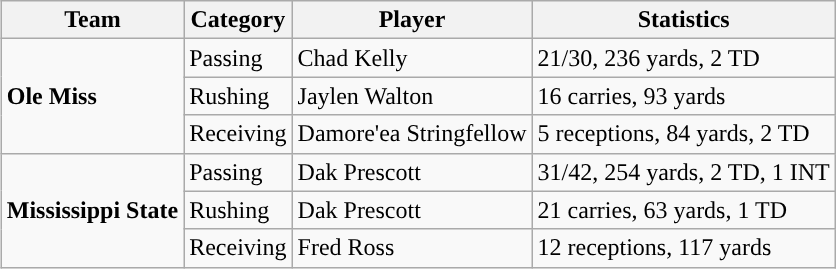<table class="wikitable" style="float: right;">
<tr>
<th>Team</th>
<th>Category</th>
<th>Player</th>
<th>Statistics</th>
</tr>
<tr>
<td rowspan=3><strong>Ole Miss</strong></td>
<td>Passing</td>
<td>Chad Kelly</td>
<td>21/30, 236 yards, 2 TD</td>
</tr>
<tr>
<td>Rushing</td>
<td>Jaylen Walton</td>
<td>16 carries, 93 yards</td>
</tr>
<tr>
<td>Receiving</td>
<td>Damore'ea Stringfellow</td>
<td>5 receptions, 84 yards, 2 TD</td>
</tr>
<tr>
<td rowspan=3><strong>Mississippi State</strong></td>
<td>Passing</td>
<td>Dak Prescott</td>
<td>31/42, 254 yards, 2 TD, 1 INT</td>
</tr>
<tr>
<td>Rushing</td>
<td>Dak Prescott</td>
<td>21 carries, 63 yards, 1 TD</td>
</tr>
<tr>
<td>Receiving</td>
<td>Fred Ross</td>
<td>12 receptions, 117 yards</td>
</tr>
</table>
